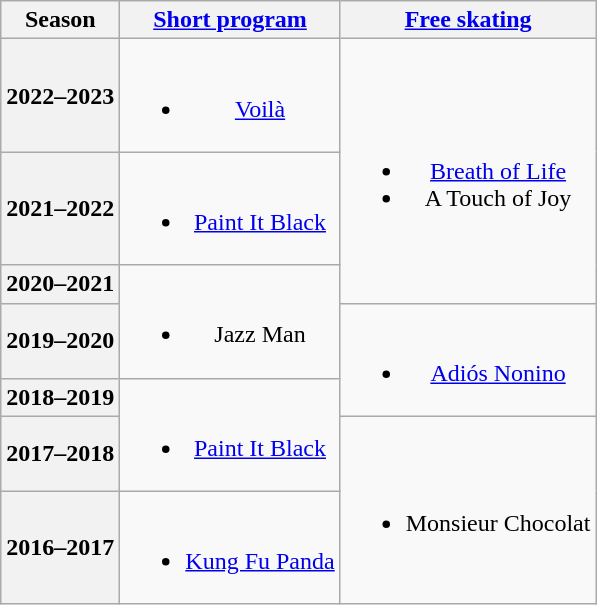<table class="wikitable" style="text-align:center">
<tr>
<th>Season</th>
<th><a href='#'>Short program</a></th>
<th><a href='#'>Free skating</a></th>
</tr>
<tr>
<th>2022–2023 <br> </th>
<td><br><ul><li><a href='#'>Voilà</a> <br> </li></ul></td>
<td rowspan=3><br><ul><li><a href='#'>Breath of Life</a> <br> </li><li>A Touch of Joy <br></li></ul></td>
</tr>
<tr>
<th>2021–2022 <br> </th>
<td><br><ul><li><a href='#'>Paint It Black</a> <br> </li></ul></td>
</tr>
<tr>
<th>2020–2021 <br> </th>
<td rowspan=2><br><ul><li>Jazz Man <br> </li></ul></td>
</tr>
<tr>
<th>2019–2020 <br> </th>
<td rowspan=2><br><ul><li><a href='#'>Adiós Nonino</a> <br> </li></ul></td>
</tr>
<tr>
<th>2018–2019 <br> </th>
<td rowspan=2><br><ul><li><a href='#'>Paint It Black</a> <br> </li></ul></td>
</tr>
<tr>
<th>2017–2018 <br> </th>
<td rowspan=2><br><ul><li>Monsieur Chocolat <br> </li></ul></td>
</tr>
<tr>
<th>2016–2017 <br> </th>
<td><br><ul><li><a href='#'>Kung Fu Panda</a> <br> </li></ul></td>
</tr>
</table>
